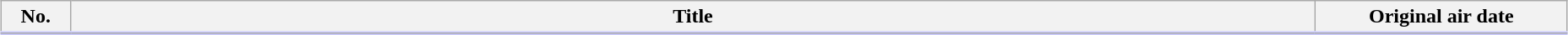<table class="wikitable" style="width:98%; margin:auto; background:#FFF;">
<tr style="border-bottom: 3px solid #CCF;">
<th style="width:3em;">No.</th>
<th>Title</th>
<th style="width:12em;">Original air date</th>
</tr>
<tr>
</tr>
</table>
